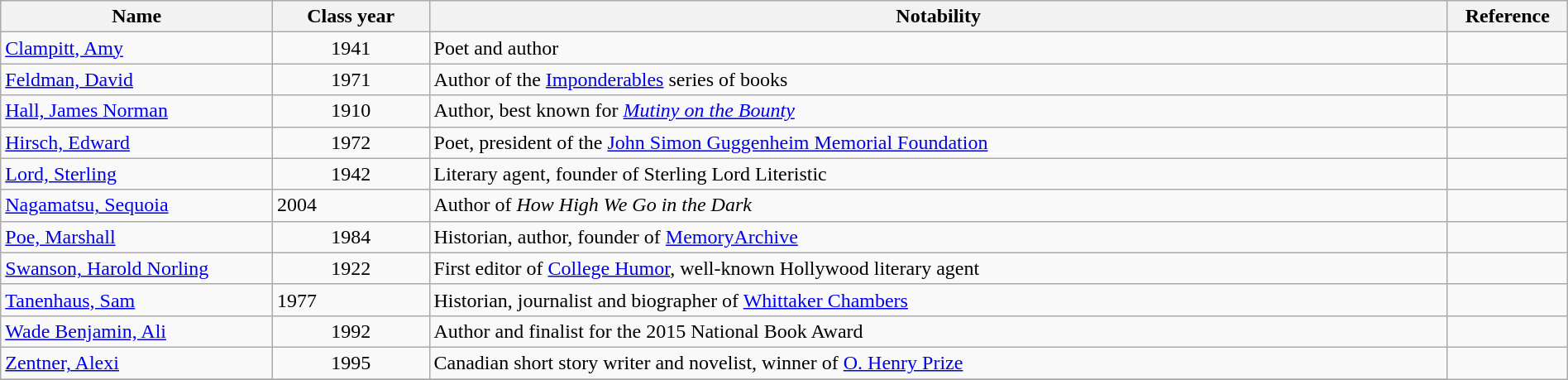<table class="wikitable sortable" style="width:100%">
<tr>
<th width="*">Name</th>
<th width="10%">Class year</th>
<th width="65%">Notability</th>
<th width="*">Reference</th>
</tr>
<tr valign="top">
<td><a href='#'>Clampitt, Amy</a></td>
<td align="center">1941</td>
<td>Poet and author</td>
<td align="center"></td>
</tr>
<tr valign="top">
<td><a href='#'>Feldman, David</a></td>
<td align="center">1971</td>
<td>Author of the <a href='#'>Imponderables</a> series of books</td>
<td align="center"></td>
</tr>
<tr valign="top">
<td><a href='#'>Hall, James Norman</a></td>
<td align="center">1910</td>
<td>Author, best known for <em><a href='#'>Mutiny on the Bounty</a></em></td>
<td align="center"></td>
</tr>
<tr valign="top">
<td><a href='#'>Hirsch, Edward</a></td>
<td align="center">1972</td>
<td>Poet, president of the <a href='#'>John Simon Guggenheim Memorial Foundation</a></td>
<td align="center"></td>
</tr>
<tr valign="top">
<td><a href='#'>Lord, Sterling</a></td>
<td align="center">1942</td>
<td>Literary agent, founder of Sterling Lord Literistic</td>
</tr>
<tr valign="top">
<td><a href='#'>Nagamatsu, Sequoia</a></td>
<td>2004</td>
<td>Author of <em>How High We Go in the Dark</em></td>
<td></td>
</tr>
<tr>
<td><a href='#'>Poe, Marshall</a></td>
<td align="center">1984</td>
<td>Historian, author, founder of <a href='#'>MemoryArchive</a></td>
<td align="center"></td>
</tr>
<tr valign="top">
<td><a href='#'>Swanson, Harold Norling</a></td>
<td align="center">1922</td>
<td>First editor of <a href='#'>College Humor</a>, well-known Hollywood literary agent</td>
<td align="center"></td>
</tr>
<tr valign="top">
<td><a href='#'>Tanenhaus, Sam</a></td>
<td>1977</td>
<td>Historian, journalist and biographer of <a href='#'>Whittaker Chambers</a></td>
<td></td>
</tr>
<tr>
<td><a href='#'>Wade Benjamin, Ali</a></td>
<td align="center">1992</td>
<td>Author and finalist for the 2015 National Book Award</td>
<td align="center"></td>
</tr>
<tr>
<td><a href='#'>Zentner, Alexi</a></td>
<td align="center">1995</td>
<td>Canadian short story writer and novelist, winner of <a href='#'>O. Henry Prize</a></td>
</tr>
<tr valign="top">
</tr>
</table>
